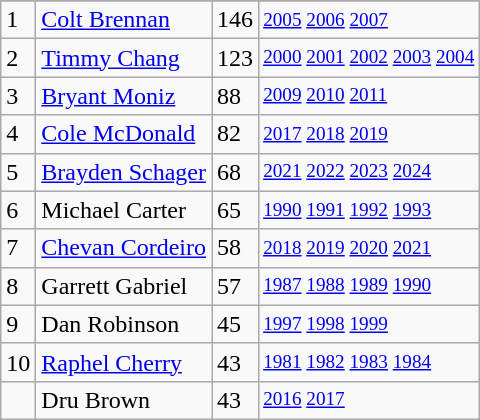<table class="wikitable">
<tr>
</tr>
<tr>
<td>1</td>
<td><a href='#'>Colt Brennan</a></td>
<td><abbr>146</abbr></td>
<td style="font-size:80%;"><a href='#'>2005</a> <a href='#'>2006</a> <a href='#'>2007</a></td>
</tr>
<tr>
<td>2</td>
<td><a href='#'>Timmy Chang</a></td>
<td><abbr>123</abbr></td>
<td style="font-size:80%;"><a href='#'>2000</a> <a href='#'>2001</a> <a href='#'>2002</a> <a href='#'>2003</a> <a href='#'>2004</a></td>
</tr>
<tr>
<td>3</td>
<td><a href='#'>Bryant Moniz</a></td>
<td><abbr>88</abbr></td>
<td style="font-size:80%;"><a href='#'>2009</a> <a href='#'>2010</a> <a href='#'>2011</a></td>
</tr>
<tr>
<td>4</td>
<td><a href='#'>Cole McDonald</a></td>
<td><abbr>82</abbr></td>
<td style="font-size:80%;"><a href='#'>2017</a> <a href='#'>2018</a> <a href='#'>2019</a></td>
</tr>
<tr>
<td>5</td>
<td><a href='#'>Brayden Schager</a></td>
<td><abbr>68</abbr></td>
<td style="font-size:80%;"><a href='#'>2021</a> <a href='#'>2022</a> <a href='#'>2023</a> <a href='#'>2024</a></td>
</tr>
<tr>
<td>6</td>
<td>Michael Carter</td>
<td><abbr>65</abbr></td>
<td style="font-size:80%;"><a href='#'>1990</a> <a href='#'>1991</a> <a href='#'>1992</a> <a href='#'>1993</a></td>
</tr>
<tr>
<td>7</td>
<td><a href='#'>Chevan Cordeiro</a></td>
<td><abbr>58</abbr></td>
<td style="font-size:80%;"><a href='#'>2018</a> <a href='#'>2019</a> <a href='#'>2020</a> <a href='#'>2021</a></td>
</tr>
<tr>
<td>8</td>
<td>Garrett Gabriel</td>
<td><abbr>57</abbr></td>
<td style="font-size:80%;"><a href='#'>1987</a> <a href='#'>1988</a> <a href='#'>1989</a> <a href='#'>1990</a></td>
</tr>
<tr>
<td>9</td>
<td>Dan Robinson</td>
<td><abbr>45</abbr></td>
<td style="font-size:80%;"><a href='#'>1997</a> <a href='#'>1998</a> <a href='#'>1999</a></td>
</tr>
<tr>
<td>10</td>
<td><a href='#'>Raphel Cherry</a></td>
<td><abbr>43</abbr></td>
<td style="font-size:80%;"><a href='#'>1981</a> <a href='#'>1982</a> <a href='#'>1983</a> <a href='#'>1984</a></td>
</tr>
<tr>
<td></td>
<td>Dru Brown</td>
<td><abbr>43</abbr></td>
<td style="font-size:80%;"><a href='#'>2016</a> <a href='#'>2017</a></td>
</tr>
</table>
